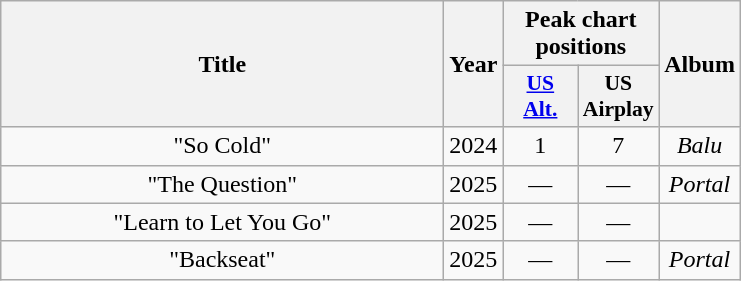<table class="wikitable plainrowheaders" style="text-align:center;">
<tr>
<th scope="col" rowspan="2" style="width:18em;">Title</th>
<th scope="col" rowspan="2">Year</th>
<th scope="col" colspan="2">Peak chart positions</th>
<th scope="col" rowspan="2">Album</th>
</tr>
<tr>
<th scope="col" style="width:3em;font-size:90%;"><a href='#'>US Alt.</a></th>
<th scope="col" style="width:3em;font-size:90%;">US Airplay</th>
</tr>
<tr>
<td>"So Cold"</td>
<td>2024</td>
<td>1</td>
<td>7</td>
<td><em>Balu</em></td>
</tr>
<tr>
<td>"The Question"</td>
<td>2025</td>
<td>—</td>
<td>—</td>
<td><em>Portal</em></td>
</tr>
<tr>
<td>"Learn to Let You Go"</td>
<td>2025</td>
<td>—</td>
<td>—</td>
<td></td>
</tr>
<tr>
<td>"Backseat"</td>
<td>2025</td>
<td>—</td>
<td>—</td>
<td><em>Portal</em></td>
</tr>
</table>
